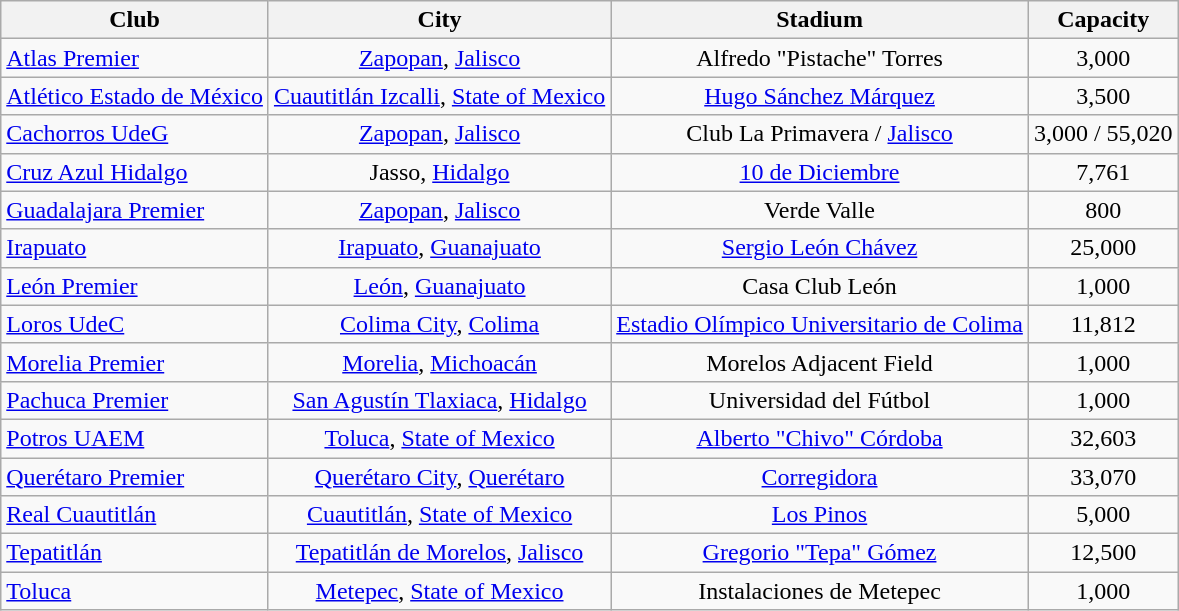<table class="wikitable sortable" style="text-align: center;">
<tr>
<th>Club</th>
<th>City</th>
<th>Stadium</th>
<th>Capacity</th>
</tr>
<tr>
<td align="left"><a href='#'>Atlas Premier</a></td>
<td><a href='#'>Zapopan</a>, <a href='#'>Jalisco</a></td>
<td>Alfredo "Pistache" Torres</td>
<td>3,000</td>
</tr>
<tr>
<td align="left"><a href='#'>Atlético Estado de México</a></td>
<td><a href='#'>Cuautitlán Izcalli</a>, <a href='#'>State of Mexico</a></td>
<td><a href='#'>Hugo Sánchez Márquez</a></td>
<td>3,500</td>
</tr>
<tr>
<td align="left"><a href='#'>Cachorros UdeG</a></td>
<td><a href='#'>Zapopan</a>, <a href='#'>Jalisco</a></td>
<td>Club La Primavera / <a href='#'>Jalisco</a></td>
<td>3,000 / 55,020</td>
</tr>
<tr>
<td align="left"><a href='#'>Cruz Azul Hidalgo</a></td>
<td>Jasso, <a href='#'>Hidalgo</a></td>
<td><a href='#'>10 de Diciembre</a></td>
<td>7,761</td>
</tr>
<tr>
<td align="left"><a href='#'>Guadalajara Premier</a></td>
<td><a href='#'>Zapopan</a>, <a href='#'>Jalisco</a></td>
<td>Verde Valle</td>
<td>800</td>
</tr>
<tr>
<td align="left"><a href='#'>Irapuato</a></td>
<td><a href='#'>Irapuato</a>, <a href='#'>Guanajuato</a></td>
<td><a href='#'>Sergio León Chávez</a></td>
<td>25,000</td>
</tr>
<tr>
<td align="left"><a href='#'>León Premier</a></td>
<td><a href='#'>León</a>, <a href='#'>Guanajuato</a></td>
<td>Casa Club León</td>
<td>1,000</td>
</tr>
<tr>
<td align="left"><a href='#'>Loros UdeC</a></td>
<td><a href='#'>Colima City</a>, <a href='#'>Colima</a></td>
<td><a href='#'>Estadio Olímpico Universitario de Colima</a></td>
<td>11,812</td>
</tr>
<tr>
<td align="left"><a href='#'>Morelia Premier</a></td>
<td><a href='#'>Morelia</a>, <a href='#'>Michoacán</a></td>
<td>Morelos Adjacent Field</td>
<td>1,000</td>
</tr>
<tr>
<td align="left"><a href='#'>Pachuca Premier</a></td>
<td><a href='#'>San Agustín Tlaxiaca</a>, <a href='#'>Hidalgo</a></td>
<td>Universidad del Fútbol</td>
<td>1,000</td>
</tr>
<tr>
<td align="left"><a href='#'>Potros UAEM</a></td>
<td><a href='#'>Toluca</a>, <a href='#'>State of Mexico</a></td>
<td><a href='#'>Alberto "Chivo" Córdoba</a></td>
<td>32,603</td>
</tr>
<tr>
<td align="left"><a href='#'>Querétaro Premier</a></td>
<td><a href='#'>Querétaro City</a>, <a href='#'>Querétaro</a></td>
<td><a href='#'>Corregidora</a></td>
<td>33,070</td>
</tr>
<tr>
<td align="left"><a href='#'>Real Cuautitlán</a></td>
<td><a href='#'>Cuautitlán</a>, <a href='#'>State of Mexico</a></td>
<td><a href='#'>Los Pinos</a></td>
<td>5,000</td>
</tr>
<tr>
<td align="left"><a href='#'>Tepatitlán</a></td>
<td><a href='#'>Tepatitlán de Morelos</a>, <a href='#'>Jalisco</a></td>
<td><a href='#'>Gregorio "Tepa" Gómez</a></td>
<td>12,500</td>
</tr>
<tr>
<td align="left"><a href='#'>Toluca</a></td>
<td><a href='#'>Metepec</a>, <a href='#'>State of Mexico</a></td>
<td>Instalaciones de Metepec</td>
<td>1,000</td>
</tr>
</table>
